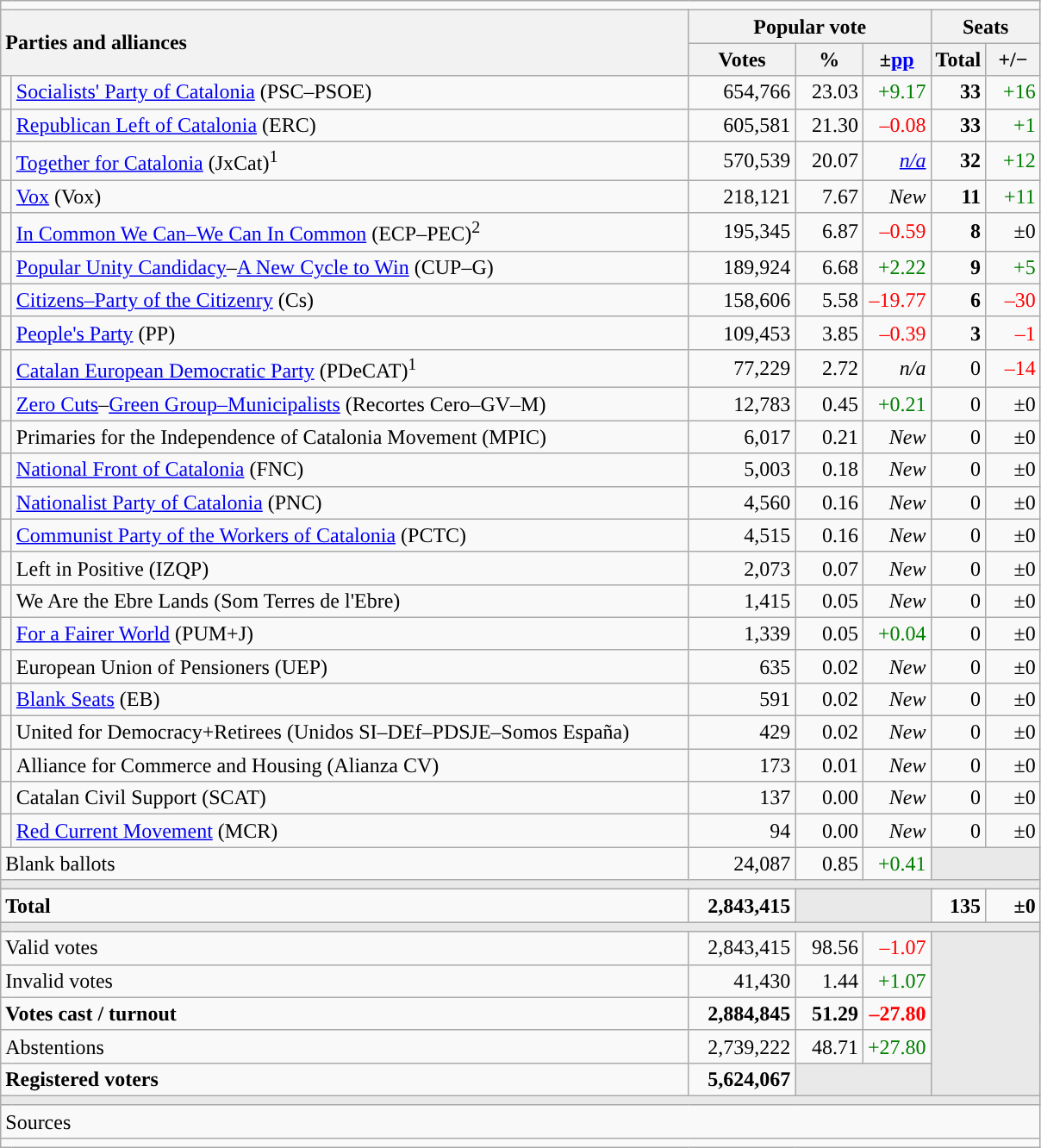<table class="wikitable" style="text-align:right;">
<tr>
<td colspan="7"></td>
</tr>
<tr>
<th style="text-align:left;" rowspan="2" colspan="2" width="525">Parties and alliances</th>
<th colspan="3">Popular vote</th>
<th colspan="2">Seats</th>
</tr>
<tr>
<th width="75">Votes</th>
<th width="45">%</th>
<th width="45">±<a href='#'>pp</a></th>
<th width="35">Total</th>
<th width="35">+/−</th>
</tr>
<tr>
<td width="1" style="color:inherit;background:"></td>
<td align="left"><a href='#'>Socialists' Party of Catalonia</a> (PSC–PSOE)</td>
<td>654,766</td>
<td>23.03</td>
<td style="color:green;">+9.17</td>
<td><strong>33</strong></td>
<td style="color:green;">+16</td>
</tr>
<tr>
<td style="color:inherit;background:"></td>
<td align="left"><a href='#'>Republican Left of Catalonia</a> (ERC)</td>
<td>605,581</td>
<td>21.30</td>
<td style="color:red;">–0.08</td>
<td><strong>33</strong></td>
<td style="color:green;">+1</td>
</tr>
<tr>
<td style="color:inherit;background:"></td>
<td align="left"><a href='#'>Together for Catalonia</a> (JxCat)<sup>1</sup></td>
<td>570,539</td>
<td>20.07</td>
<td><em><a href='#'>n/a</a></em></td>
<td><strong>32</strong></td>
<td style="color:green;">+12</td>
</tr>
<tr>
<td style="color:inherit;background:"></td>
<td align="left"><a href='#'>Vox</a> (Vox)</td>
<td>218,121</td>
<td>7.67</td>
<td><em>New</em></td>
<td><strong>11</strong></td>
<td style="color:green;">+11</td>
</tr>
<tr>
<td style="color:inherit;background:"></td>
<td align="left"><a href='#'>In Common We Can–We Can In Common</a> (ECP–PEC)<sup>2</sup></td>
<td>195,345</td>
<td>6.87</td>
<td style="color:red;">–0.59</td>
<td><strong>8</strong></td>
<td>±0</td>
</tr>
<tr>
<td style="color:inherit;background:"></td>
<td align="left"><a href='#'>Popular Unity Candidacy</a>–<a href='#'>A New Cycle to Win</a> (CUP–G)</td>
<td>189,924</td>
<td>6.68</td>
<td style="color:green;">+2.22</td>
<td><strong>9</strong></td>
<td style="color:green;">+5</td>
</tr>
<tr>
<td style="color:inherit;background:"></td>
<td align="left"><a href='#'>Citizens–Party of the Citizenry</a> (Cs)</td>
<td>158,606</td>
<td>5.58</td>
<td style="color:red;">–19.77</td>
<td><strong>6</strong></td>
<td style="color:red;">–30</td>
</tr>
<tr>
<td style="color:inherit;background:"></td>
<td align="left"><a href='#'>People's Party</a> (PP)</td>
<td>109,453</td>
<td>3.85</td>
<td style="color:red;">–0.39</td>
<td><strong>3</strong></td>
<td style="color:red;">–1</td>
</tr>
<tr>
<td style="color:inherit;background:"></td>
<td align="left"><a href='#'>Catalan European Democratic Party</a> (PDeCAT)<sup>1</sup></td>
<td>77,229</td>
<td>2.72</td>
<td><em>n/a</em></td>
<td>0</td>
<td style="color:red;">–14</td>
</tr>
<tr>
<td style="color:inherit;background:"></td>
<td align="left"><a href='#'>Zero Cuts</a>–<a href='#'>Green Group–Municipalists</a> (Recortes Cero–GV–M)</td>
<td>12,783</td>
<td>0.45</td>
<td style="color:green;">+0.21</td>
<td>0</td>
<td>±0</td>
</tr>
<tr>
<td style="color:inherit;background:"></td>
<td align="left">Primaries for the Independence of Catalonia Movement (MPIC)</td>
<td>6,017</td>
<td>0.21</td>
<td><em>New</em></td>
<td>0</td>
<td>±0</td>
</tr>
<tr>
<td style="color:inherit;background:"></td>
<td align="left"><a href='#'>National Front of Catalonia</a> (FNC)</td>
<td>5,003</td>
<td>0.18</td>
<td><em>New</em></td>
<td>0</td>
<td>±0</td>
</tr>
<tr>
<td style="color:inherit;background:"></td>
<td align="left"><a href='#'>Nationalist Party of Catalonia</a> (PNC)</td>
<td>4,560</td>
<td>0.16</td>
<td><em>New</em></td>
<td>0</td>
<td>±0</td>
</tr>
<tr>
<td style="color:inherit;background:"></td>
<td align="left"><a href='#'>Communist Party of the Workers of Catalonia</a> (PCTC)</td>
<td>4,515</td>
<td>0.16</td>
<td><em>New</em></td>
<td>0</td>
<td>±0</td>
</tr>
<tr>
<td style="color:inherit;background:"></td>
<td align="left">Left in Positive (IZQP)</td>
<td>2,073</td>
<td>0.07</td>
<td><em>New</em></td>
<td>0</td>
<td>±0</td>
</tr>
<tr>
<td style="color:inherit;background:"></td>
<td align="left">We Are the Ebre Lands (Som Terres de l'Ebre)</td>
<td>1,415</td>
<td>0.05</td>
<td><em>New</em></td>
<td>0</td>
<td>±0</td>
</tr>
<tr>
<td style="color:inherit;background:"></td>
<td align="left"><a href='#'>For a Fairer World</a> (PUM+J)</td>
<td>1,339</td>
<td>0.05</td>
<td style="color:green;">+0.04</td>
<td>0</td>
<td>±0</td>
</tr>
<tr>
<td style="color:inherit;background:"></td>
<td align="left">European Union of Pensioners (UEP)</td>
<td>635</td>
<td>0.02</td>
<td><em>New</em></td>
<td>0</td>
<td>±0</td>
</tr>
<tr>
<td style="color:inherit;background:"></td>
<td align="left"><a href='#'>Blank Seats</a> (EB)</td>
<td>591</td>
<td>0.02</td>
<td><em>New</em></td>
<td>0</td>
<td>±0</td>
</tr>
<tr>
<td style="color:inherit;background:"></td>
<td align="left">United for Democracy+Retirees (Unidos SI–DEf–PDSJE–Somos España)</td>
<td>429</td>
<td>0.02</td>
<td><em>New</em></td>
<td>0</td>
<td>±0</td>
</tr>
<tr>
<td style="color:inherit;background:"></td>
<td align="left">Alliance for Commerce and Housing (Alianza CV)</td>
<td>173</td>
<td>0.01</td>
<td><em>New</em></td>
<td>0</td>
<td>±0</td>
</tr>
<tr>
<td style="color:inherit;background:"></td>
<td align="left">Catalan Civil Support (SCAT)</td>
<td>137</td>
<td>0.00</td>
<td><em>New</em></td>
<td>0</td>
<td>±0</td>
</tr>
<tr>
<td style="color:inherit;background:"></td>
<td align="left"><a href='#'>Red Current Movement</a> (MCR)</td>
<td>94</td>
<td>0.00</td>
<td><em>New</em></td>
<td>0</td>
<td>±0</td>
</tr>
<tr>
<td align="left" colspan="2">Blank ballots</td>
<td>24,087</td>
<td>0.85</td>
<td style="color:green;">+0.41</td>
<td bgcolor="#E9E9E9" colspan="2"></td>
</tr>
<tr>
<td colspan="7" bgcolor="#E9E9E9"></td>
</tr>
<tr style="font-weight:bold;">
<td align="left" colspan="2">Total</td>
<td>2,843,415</td>
<td bgcolor="#E9E9E9" colspan="2"></td>
<td>135</td>
<td>±0</td>
</tr>
<tr>
<td colspan="7" bgcolor="#E9E9E9"></td>
</tr>
<tr>
<td align="left" colspan="2">Valid votes</td>
<td>2,843,415</td>
<td>98.56</td>
<td style="color:red;">–1.07</td>
<td bgcolor="#E9E9E9" colspan="2" rowspan="5"></td>
</tr>
<tr>
<td align="left" colspan="2">Invalid votes</td>
<td>41,430</td>
<td>1.44</td>
<td style="color:green;">+1.07</td>
</tr>
<tr style="font-weight:bold;">
<td align="left" colspan="2">Votes cast / turnout</td>
<td>2,884,845</td>
<td>51.29</td>
<td style="color:red;">–27.80</td>
</tr>
<tr>
<td align="left" colspan="2">Abstentions</td>
<td>2,739,222</td>
<td>48.71</td>
<td style="color:green;">+27.80</td>
</tr>
<tr style="font-weight:bold;">
<td align="left" colspan="2">Registered voters</td>
<td>5,624,067</td>
<td bgcolor="#E9E9E9" colspan="2"></td>
</tr>
<tr>
<td colspan="7" bgcolor="#E9E9E9"></td>
</tr>
<tr>
<td align="left" colspan="7">Sources</td>
</tr>
<tr>
<td colspan="7" style="text-align:left; max-width:790px;"></td>
</tr>
</table>
